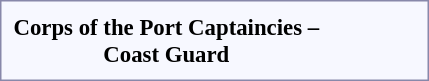<table style="border:1px solid #8888aa; background-color:#f7f8ff; padding:5px; font-size:95%; margin: 0px 12px 12px 0px;">
<tr style="text-align:center;">
<td rowspan=2><strong> Corps of the Port Captaincies –<br>Coast Guard</strong></td>
<td colspan=1></td>
<td colspan=1></td>
<td colspan=2></td>
<td colspan=2></td>
<td colspan=1></td>
<td colspan=1></td>
<td colspan=2></td>
<td colspan=6></td>
<td colspan=6></td>
<td colspan=1></td>
<td colspan=1></td>
<td colspan=1></td>
<td colspan=1></td>
<td colspan=2></td>
<td colspan=6></td>
<td colspan=2></td>
</tr>
<tr style="text-align:center;">
<td colspan=1></td>
<td colspan=1></td>
<td colspan=2></td>
<td colspan=2></td>
<td colspan=1></td>
<td colspan=1></td>
<td Colspan=2></td>
<td colspan=6></td>
<td colspan=6></td>
<td colspan=1></td>
<td colspan=1></td>
<td colspan=1></td>
<td colspan=1></td>
<td colspan=2></td>
<td colspan=6></td>
<td colspan=2></td>
</tr>
</table>
